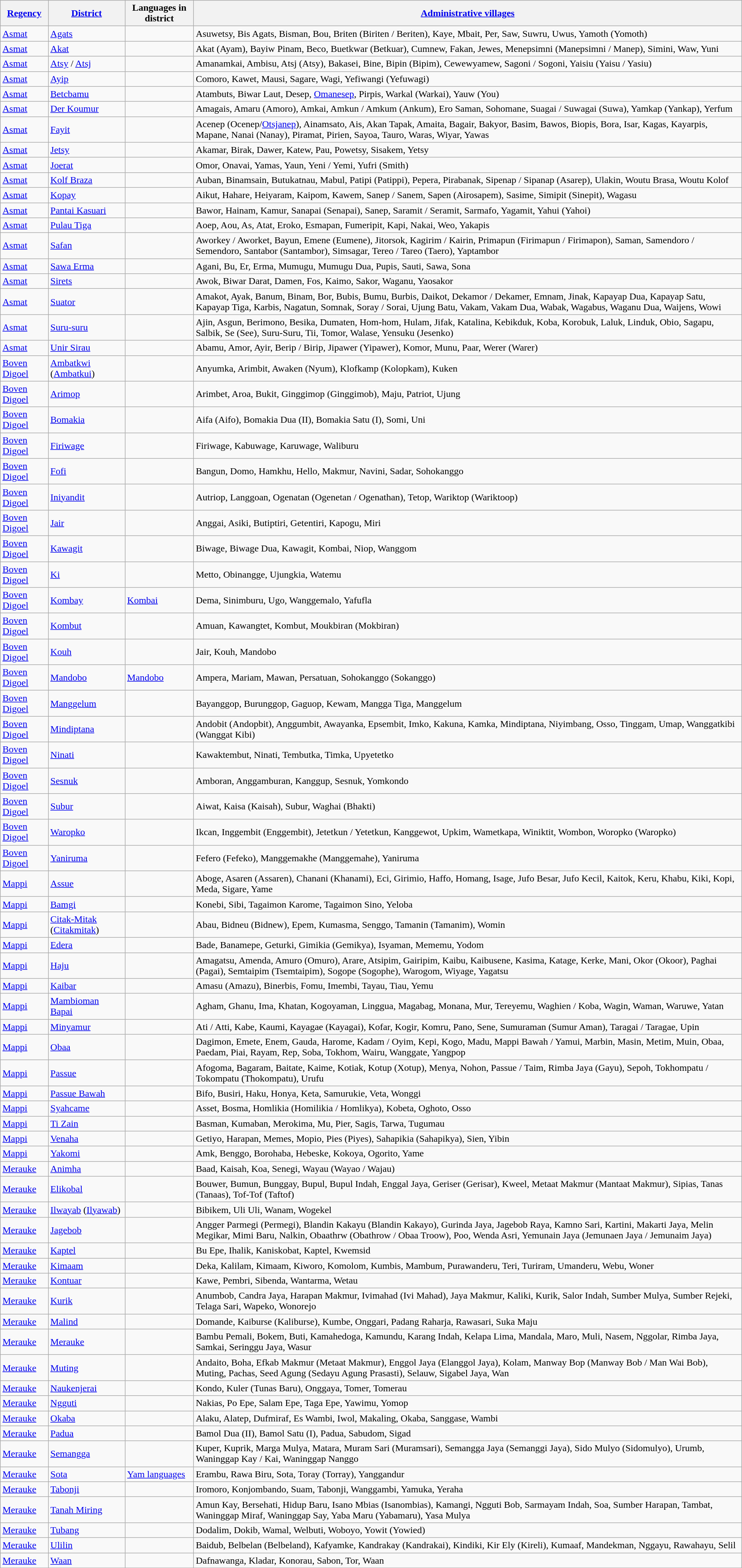<table class="wikitable sortable">
<tr>
<th><a href='#'>Regency</a></th>
<th><a href='#'>District</a></th>
<th>Languages in district</th>
<th><a href='#'>Administrative villages</a></th>
</tr>
<tr>
<td><a href='#'>Asmat</a></td>
<td><a href='#'>Agats</a></td>
<td></td>
<td>Asuwetsy, Bis Agats, Bisman, Bou, Briten (Biriten / Beriten), Kaye, Mbait, Per, Saw, Suwru, Uwus, Yamoth (Yomoth)</td>
</tr>
<tr>
<td><a href='#'>Asmat</a></td>
<td><a href='#'>Akat</a></td>
<td></td>
<td>Akat (Ayam), Bayiw Pinam, Beco, Buetkwar (Betkuar), Cumnew, Fakan, Jewes, Menepsimni (Manepsimni / Manep), Simini, Waw, Yuni</td>
</tr>
<tr>
<td><a href='#'>Asmat</a></td>
<td><a href='#'>Atsy</a> / <a href='#'>Atsj</a></td>
<td></td>
<td>Amanamkai, Ambisu, Atsj (Atsy), Bakasei, Bine, Bipin (Bipim), Cewewyamew, Sagoni / Sogoni, Yaisiu (Yaisu / Yasiu)</td>
</tr>
<tr>
<td><a href='#'>Asmat</a></td>
<td><a href='#'>Ayip</a></td>
<td></td>
<td>Comoro, Kawet, Mausi, Sagare, Wagi, Yefiwangi (Yefuwagi)</td>
</tr>
<tr>
<td><a href='#'>Asmat</a></td>
<td><a href='#'>Betcbamu</a></td>
<td></td>
<td>Atambuts, Biwar Laut, Desep, <a href='#'>Omanesep</a>, Pirpis, Warkal (Warkai), Yauw (You)</td>
</tr>
<tr>
<td><a href='#'>Asmat</a></td>
<td><a href='#'>Der Koumur</a></td>
<td></td>
<td>Amagais, Amaru (Amoro), Amkai, Amkun / Amkum (Ankum), Ero Saman, Sohomane, Suagai / Suwagai (Suwa), Yamkap (Yankap), Yerfum</td>
</tr>
<tr>
<td><a href='#'>Asmat</a></td>
<td><a href='#'>Fayit</a></td>
<td></td>
<td>Acenep (Ocenep/<a href='#'>Otsjanep</a>), Ainamsato, Ais, Akan Tapak, Amaita, Bagair, Bakyor, Basim, Bawos, Biopis, Bora, Isar, Kagas, Kayarpis, Mapane, Nanai (Nanay), Piramat, Pirien, Sayoa, Tauro, Waras, Wiyar, Yawas</td>
</tr>
<tr>
<td><a href='#'>Asmat</a></td>
<td><a href='#'>Jetsy</a></td>
<td></td>
<td>Akamar, Birak, Dawer, Katew, Pau, Powetsy, Sisakem, Yetsy</td>
</tr>
<tr>
<td><a href='#'>Asmat</a></td>
<td><a href='#'>Joerat</a></td>
<td></td>
<td>Omor, Onavai, Yamas, Yaun, Yeni / Yemi, Yufri (Smith)</td>
</tr>
<tr>
<td><a href='#'>Asmat</a></td>
<td><a href='#'>Kolf Braza</a></td>
<td></td>
<td>Auban, Binamsain, Butukatnau, Mabul, Patipi (Patippi), Pepera, Pirabanak, Sipenap / Sipanap (Asarep), Ulakin, Woutu Brasa, Woutu Kolof</td>
</tr>
<tr>
<td><a href='#'>Asmat</a></td>
<td><a href='#'>Kopay</a></td>
<td></td>
<td>Aikut, Hahare, Heiyaram, Kaipom, Kawem, Sanep / Sanem, Sapen (Airosapem), Sasime, Simipit (Sinepit), Wagasu</td>
</tr>
<tr>
<td><a href='#'>Asmat</a></td>
<td><a href='#'>Pantai Kasuari</a></td>
<td></td>
<td>Bawor, Hainam, Kamur, Sanapai (Senapai), Sanep, Saramit / Seramit, Sarmafo, Yagamit, Yahui (Yahoi)</td>
</tr>
<tr>
<td><a href='#'>Asmat</a></td>
<td><a href='#'>Pulau Tiga</a></td>
<td></td>
<td>Aoep, Aou, As, Atat, Eroko, Esmapan, Fumeripit, Kapi, Nakai, Weo, Yakapis</td>
</tr>
<tr>
<td><a href='#'>Asmat</a></td>
<td><a href='#'>Safan</a></td>
<td></td>
<td>Aworkey / Aworket, Bayun, Emene (Eumene), Jitorsok, Kagirim / Kairin, Primapun (Firimapun / Firimapon), Saman, Samendoro / Semendoro, Santabor (Santambor), Simsagar, Tereo / Tareo (Taero), Yaptambor</td>
</tr>
<tr>
<td><a href='#'>Asmat</a></td>
<td><a href='#'>Sawa Erma</a></td>
<td></td>
<td>Agani, Bu, Er, Erma, Mumugu, Mumugu Dua, Pupis, Sauti, Sawa, Sona</td>
</tr>
<tr>
<td><a href='#'>Asmat</a></td>
<td><a href='#'>Sirets</a></td>
<td></td>
<td>Awok, Biwar Darat, Damen, Fos, Kaimo, Sakor, Waganu, Yaosakor</td>
</tr>
<tr>
<td><a href='#'>Asmat</a></td>
<td><a href='#'>Suator</a></td>
<td></td>
<td>Amakot, Ayak, Banum, Binam, Bor, Bubis, Bumu, Burbis, Daikot, Dekamor / Dekamer, Emnam, Jinak, Kapayap Dua, Kapayap Satu, Kapayap Tiga, Karbis, Nagatun, Somnak, Soray / Sorai, Ujung Batu, Vakam, Vakam Dua, Wabak, Wagabus, Waganu Dua, Waijens, Wowi</td>
</tr>
<tr>
<td><a href='#'>Asmat</a></td>
<td><a href='#'>Suru-suru</a></td>
<td></td>
<td>Ajin, Asgun, Berimono, Besika, Dumaten, Hom-hom, Hulam, Jifak, Katalina, Kebikduk, Koba, Korobuk, Laluk, Linduk, Obio, Sagapu, Salbik, Se (See), Suru-Suru, Tii, Tomor, Walase, Yensuku (Jesenko)</td>
</tr>
<tr>
<td><a href='#'>Asmat</a></td>
<td><a href='#'>Unir Sirau</a></td>
<td></td>
<td>Abamu, Amor, Ayir, Berip / Birip, Jipawer (Yipawer), Komor, Munu, Paar, Werer (Warer)</td>
</tr>
<tr>
<td><a href='#'>Boven Digoel</a></td>
<td><a href='#'>Ambatkwi</a> (<a href='#'>Ambatkui</a>)</td>
<td></td>
<td>Anyumka, Arimbit, Awaken (Nyum), Klofkamp (Kolopkam), Kuken</td>
</tr>
<tr>
<td><a href='#'>Boven Digoel</a></td>
<td><a href='#'>Arimop</a></td>
<td></td>
<td>Arimbet, Aroa, Bukit, Ginggimop (Ginggimob), Maju, Patriot, Ujung</td>
</tr>
<tr>
<td><a href='#'>Boven Digoel</a></td>
<td><a href='#'>Bomakia</a></td>
<td></td>
<td>Aifa (Aifo), Bomakia Dua (II), Bomakia Satu (I), Somi, Uni</td>
</tr>
<tr>
<td><a href='#'>Boven Digoel</a></td>
<td><a href='#'>Firiwage</a></td>
<td></td>
<td>Firiwage, Kabuwage, Karuwage, Waliburu</td>
</tr>
<tr>
<td><a href='#'>Boven Digoel</a></td>
<td><a href='#'>Fofi</a></td>
<td></td>
<td>Bangun, Domo, Hamkhu, Hello, Makmur, Navini, Sadar, Sohokanggo</td>
</tr>
<tr>
<td><a href='#'>Boven Digoel</a></td>
<td><a href='#'>Iniyandit</a></td>
<td></td>
<td>Autriop, Langgoan, Ogenatan (Ogenetan / Ogenathan), Tetop, Wariktop (Wariktoop)</td>
</tr>
<tr>
<td><a href='#'>Boven Digoel</a></td>
<td><a href='#'>Jair</a></td>
<td></td>
<td>Anggai, Asiki, Butiptiri, Getentiri, Kapogu, Miri</td>
</tr>
<tr>
<td><a href='#'>Boven Digoel</a></td>
<td><a href='#'>Kawagit</a></td>
<td></td>
<td>Biwage, Biwage Dua, Kawagit, Kombai, Niop, Wanggom</td>
</tr>
<tr>
<td><a href='#'>Boven Digoel</a></td>
<td><a href='#'>Ki</a></td>
<td></td>
<td>Metto, Obinangge, Ujungkia, Watemu</td>
</tr>
<tr>
<td><a href='#'>Boven Digoel</a></td>
<td><a href='#'>Kombay</a></td>
<td><a href='#'>Kombai</a></td>
<td>Dema, Sinimburu, Ugo, Wanggemalo, Yafufla</td>
</tr>
<tr>
<td><a href='#'>Boven Digoel</a></td>
<td><a href='#'>Kombut</a></td>
<td></td>
<td>Amuan, Kawangtet, Kombut, Moukbiran (Mokbiran)</td>
</tr>
<tr>
<td><a href='#'>Boven Digoel</a></td>
<td><a href='#'>Kouh</a></td>
<td></td>
<td>Jair, Kouh, Mandobo</td>
</tr>
<tr>
<td><a href='#'>Boven Digoel</a></td>
<td><a href='#'>Mandobo</a></td>
<td><a href='#'>Mandobo</a></td>
<td>Ampera, Mariam, Mawan, Persatuan, Sohokanggo (Sokanggo)</td>
</tr>
<tr>
<td><a href='#'>Boven Digoel</a></td>
<td><a href='#'>Manggelum</a></td>
<td></td>
<td>Bayanggop, Burunggop, Gaguop, Kewam, Mangga Tiga, Manggelum</td>
</tr>
<tr>
<td><a href='#'>Boven Digoel</a></td>
<td><a href='#'>Mindiptana</a></td>
<td></td>
<td>Andobit (Andopbit), Anggumbit, Awayanka, Epsembit, Imko, Kakuna, Kamka, Mindiptana, Niyimbang, Osso, Tinggam, Umap, Wanggatkibi (Wanggat Kibi)</td>
</tr>
<tr>
<td><a href='#'>Boven Digoel</a></td>
<td><a href='#'>Ninati</a></td>
<td></td>
<td>Kawaktembut, Ninati, Tembutka, Timka, Upyetetko</td>
</tr>
<tr>
<td><a href='#'>Boven Digoel</a></td>
<td><a href='#'>Sesnuk</a></td>
<td></td>
<td>Amboran, Anggamburan, Kanggup, Sesnuk, Yomkondo</td>
</tr>
<tr>
<td><a href='#'>Boven Digoel</a></td>
<td><a href='#'>Subur</a></td>
<td></td>
<td>Aiwat, Kaisa (Kaisah), Subur, Waghai (Bhakti)</td>
</tr>
<tr>
<td><a href='#'>Boven Digoel</a></td>
<td><a href='#'>Waropko</a></td>
<td></td>
<td>Ikcan, Inggembit (Enggembit), Jetetkun / Yetetkun, Kanggewot, Upkim, Wametkapa, Winiktit, Wombon, Woropko (Waropko)</td>
</tr>
<tr>
<td><a href='#'>Boven Digoel</a></td>
<td><a href='#'>Yaniruma</a></td>
<td></td>
<td>Fefero (Fefeko), Manggemakhe (Manggemahe), Yaniruma</td>
</tr>
<tr>
<td><a href='#'>Mappi</a></td>
<td><a href='#'>Assue</a></td>
<td></td>
<td>Aboge, Asaren (Assaren), Chanani (Khanami), Eci, Girimio, Haffo, Homang, Isage, Jufo Besar, Jufo Kecil, Kaitok, Keru, Khabu, Kiki, Kopi, Meda, Sigare, Yame</td>
</tr>
<tr>
<td><a href='#'>Mappi</a></td>
<td><a href='#'>Bamgi</a></td>
<td></td>
<td>Konebi, Sibi, Tagaimon Karome, Tagaimon Sino, Yeloba</td>
</tr>
<tr>
<td><a href='#'>Mappi</a></td>
<td><a href='#'>Citak-Mitak</a> (<a href='#'>Citakmitak</a>)</td>
<td></td>
<td>Abau, Bidneu (Bidnew), Epem, Kumasma, Senggo, Tamanin (Tamanim), Womin</td>
</tr>
<tr>
<td><a href='#'>Mappi</a></td>
<td><a href='#'>Edera</a></td>
<td></td>
<td>Bade, Banamepe, Geturki, Gimikia (Gemikya), Isyaman, Mememu, Yodom</td>
</tr>
<tr>
<td><a href='#'>Mappi</a></td>
<td><a href='#'>Haju</a></td>
<td></td>
<td>Amagatsu, Amenda, Amuro (Omuro), Arare, Atsipim, Gairipim, Kaibu, Kaibusene, Kasima, Katage, Kerke, Mani, Okor (Okoor), Paghai (Pagai), Semtaipim (Tsemtaipim), Sogope (Sogophe), Warogom, Wiyage, Yagatsu</td>
</tr>
<tr>
<td><a href='#'>Mappi</a></td>
<td><a href='#'>Kaibar</a></td>
<td></td>
<td>Amasu (Amazu), Binerbis, Fomu, Imembi, Tayau, Tiau, Yemu</td>
</tr>
<tr>
<td><a href='#'>Mappi</a></td>
<td><a href='#'>Mambioman Bapai</a></td>
<td></td>
<td>Agham, Ghanu, Ima, Khatan, Kogoyaman, Linggua, Magabag, Monana, Mur, Tereyemu, Waghien / Koba, Wagin, Waman, Waruwe, Yatan</td>
</tr>
<tr>
<td><a href='#'>Mappi</a></td>
<td><a href='#'>Minyamur</a></td>
<td></td>
<td>Ati / Atti, Kabe, Kaumi, Kayagae (Kayagai), Kofar, Kogir, Komru, Pano, Sene, Sumuraman (Sumur Aman), Taragai / Taragae, Upin</td>
</tr>
<tr>
<td><a href='#'>Mappi</a></td>
<td><a href='#'>Obaa</a></td>
<td></td>
<td>Dagimon, Emete, Enem, Gauda, Harome, Kadam / Oyim, Kepi, Kogo, Madu, Mappi Bawah / Yamui, Marbin, Masin, Metim, Muin, Obaa, Paedam, Piai, Rayam, Rep, Soba, Tokhom, Wairu, Wanggate, Yangpop</td>
</tr>
<tr>
<td><a href='#'>Mappi</a></td>
<td><a href='#'>Passue</a></td>
<td></td>
<td>Afogoma, Bagaram, Baitate, Kaime, Kotiak, Kotup (Xotup), Menya, Nohon, Passue / Taim, Rimba Jaya (Gayu), Sepoh, Tokhompatu / Tokompatu (Thokompatu), Urufu</td>
</tr>
<tr>
<td><a href='#'>Mappi</a></td>
<td><a href='#'>Passue Bawah</a></td>
<td></td>
<td>Bifo, Busiri, Haku, Honya, Keta, Samurukie, Veta, Wonggi</td>
</tr>
<tr>
<td><a href='#'>Mappi</a></td>
<td><a href='#'>Syahcame</a></td>
<td></td>
<td>Asset, Bosma, Homlikia (Homilikia / Homlikya), Kobeta, Oghoto, Osso</td>
</tr>
<tr>
<td><a href='#'>Mappi</a></td>
<td><a href='#'>Ti Zain</a></td>
<td></td>
<td>Basman, Kumaban, Merokima, Mu, Pier, Sagis, Tarwa, Tugumau</td>
</tr>
<tr>
<td><a href='#'>Mappi</a></td>
<td><a href='#'>Venaha</a></td>
<td></td>
<td>Getiyo, Harapan, Memes, Mopio, Pies (Piyes), Sahapikia (Sahapikya), Sien, Yibin</td>
</tr>
<tr>
<td><a href='#'>Mappi</a></td>
<td><a href='#'>Yakomi</a></td>
<td></td>
<td>Amk, Benggo, Borohaba, Hebeske, Kokoya, Ogorito, Yame</td>
</tr>
<tr>
<td><a href='#'>Merauke</a></td>
<td><a href='#'>Animha</a></td>
<td></td>
<td>Baad, Kaisah, Koa, Senegi, Wayau (Wayao / Wajau)</td>
</tr>
<tr>
<td><a href='#'>Merauke</a></td>
<td><a href='#'>Elikobal</a></td>
<td></td>
<td>Bouwer, Bumun, Bunggay, Bupul, Bupul Indah, Enggal Jaya, Geriser (Gerisar), Kweel, Metaat Makmur (Mantaat Makmur), Sipias, Tanas (Tanaas), Tof-Tof (Taftof)</td>
</tr>
<tr>
<td><a href='#'>Merauke</a></td>
<td><a href='#'>Ilwayab</a> (<a href='#'>Ilyawab</a>)</td>
<td></td>
<td>Bibikem, Uli Uli, Wanam, Wogekel</td>
</tr>
<tr>
<td><a href='#'>Merauke</a></td>
<td><a href='#'>Jagebob</a></td>
<td></td>
<td>Angger Parmegi (Permegi), Blandin Kakayu (Blandin Kakayo), Gurinda Jaya, Jagebob Raya, Kamno Sari, Kartini, Makarti Jaya, Melin Megikar, Mimi Baru, Nalkin, Obaathrw (Obathrow / Obaa Troow), Poo, Wenda Asri, Yemunain Jaya (Jemunaen Jaya / Jemunaim Jaya)</td>
</tr>
<tr>
<td><a href='#'>Merauke</a></td>
<td><a href='#'>Kaptel</a></td>
<td></td>
<td>Bu Epe, Ihalik, Kaniskobat, Kaptel, Kwemsid</td>
</tr>
<tr>
<td><a href='#'>Merauke</a></td>
<td><a href='#'>Kimaam</a></td>
<td></td>
<td>Deka, Kalilam, Kimaam, Kiworo, Komolom, Kumbis, Mambum, Purawanderu, Teri, Turiram, Umanderu, Webu, Woner</td>
</tr>
<tr>
<td><a href='#'>Merauke</a></td>
<td><a href='#'>Kontuar</a></td>
<td></td>
<td>Kawe, Pembri, Sibenda, Wantarma, Wetau</td>
</tr>
<tr>
<td><a href='#'>Merauke</a></td>
<td><a href='#'>Kurik</a></td>
<td></td>
<td>Anumbob, Candra Jaya, Harapan Makmur, Ivimahad (Ivi Mahad), Jaya Makmur, Kaliki, Kurik, Salor Indah, Sumber Mulya, Sumber Rejeki, Telaga Sari, Wapeko, Wonorejo</td>
</tr>
<tr>
<td><a href='#'>Merauke</a></td>
<td><a href='#'>Malind</a></td>
<td></td>
<td>Domande, Kaiburse (Kaliburse), Kumbe, Onggari, Padang Raharja, Rawasari, Suka Maju</td>
</tr>
<tr>
<td><a href='#'>Merauke</a></td>
<td><a href='#'>Merauke</a></td>
<td></td>
<td>Bambu Pemali, Bokem, Buti, Kamahedoga, Kamundu, Karang Indah, Kelapa Lima, Mandala, Maro, Muli, Nasem, Nggolar, Rimba Jaya, Samkai, Seringgu Jaya, Wasur</td>
</tr>
<tr>
<td><a href='#'>Merauke</a></td>
<td><a href='#'>Muting</a></td>
<td></td>
<td>Andaito, Boha, Efkab Makmur (Metaat Makmur), Enggol Jaya (Elanggol Jaya), Kolam, Manway Bop (Manway Bob / Man Wai Bob), Muting, Pachas, Seed Agung (Sedayu Agung Prasasti), Selauw, Sigabel Jaya, Wan</td>
</tr>
<tr>
<td><a href='#'>Merauke</a></td>
<td><a href='#'>Naukenjerai</a></td>
<td></td>
<td>Kondo, Kuler (Tunas Baru), Onggaya, Tomer, Tomerau</td>
</tr>
<tr>
<td><a href='#'>Merauke</a></td>
<td><a href='#'>Ngguti</a></td>
<td></td>
<td>Nakias, Po Epe, Salam Epe, Taga Epe, Yawimu, Yomop</td>
</tr>
<tr>
<td><a href='#'>Merauke</a></td>
<td><a href='#'>Okaba</a></td>
<td></td>
<td>Alaku, Alatep, Dufmiraf, Es Wambi, Iwol, Makaling, Okaba, Sanggase, Wambi</td>
</tr>
<tr>
<td><a href='#'>Merauke</a></td>
<td><a href='#'>Padua</a></td>
<td></td>
<td>Bamol Dua (II), Bamol Satu (I), Padua, Sabudom, Sigad</td>
</tr>
<tr>
<td><a href='#'>Merauke</a></td>
<td><a href='#'>Semangga</a></td>
<td></td>
<td>Kuper, Kuprik, Marga Mulya, Matara, Muram Sari (Muramsari), Semangga Jaya (Semanggi Jaya), Sido Mulyo (Sidomulyo), Urumb, Waninggap Kay / Kai, Waninggap Nanggo</td>
</tr>
<tr>
<td><a href='#'>Merauke</a></td>
<td><a href='#'>Sota</a></td>
<td><a href='#'>Yam languages</a></td>
<td>Erambu, Rawa Biru, Sota, Toray (Torray), Yanggandur</td>
</tr>
<tr>
<td><a href='#'>Merauke</a></td>
<td><a href='#'>Tabonji</a></td>
<td></td>
<td>Iromoro, Konjombando, Suam, Tabonji, Wanggambi, Yamuka, Yeraha</td>
</tr>
<tr>
<td><a href='#'>Merauke</a></td>
<td><a href='#'>Tanah Miring</a></td>
<td></td>
<td>Amun Kay, Bersehati, Hidup Baru, Isano Mbias (Isanombias), Kamangi, Ngguti Bob, Sarmayam Indah, Soa, Sumber Harapan, Tambat, Waninggap Miraf, Waninggap Say, Yaba Maru (Yabamaru), Yasa Mulya</td>
</tr>
<tr>
<td><a href='#'>Merauke</a></td>
<td><a href='#'>Tubang</a></td>
<td></td>
<td>Dodalim, Dokib, Wamal, Welbuti, Woboyo, Yowit (Yowied)</td>
</tr>
<tr>
<td><a href='#'>Merauke</a></td>
<td><a href='#'>Ulilin</a></td>
<td></td>
<td>Baidub, Belbelan (Belbeland), Kafyamke, Kandrakay (Kandrakai), Kindiki, Kir Ely (Kireli), Kumaaf, Mandekman, Nggayu, Rawahayu, Selil</td>
</tr>
<tr>
<td><a href='#'>Merauke</a></td>
<td><a href='#'>Waan</a></td>
<td></td>
<td>Dafnawanga, Kladar, Konorau, Sabon, Tor, Waan</td>
</tr>
</table>
